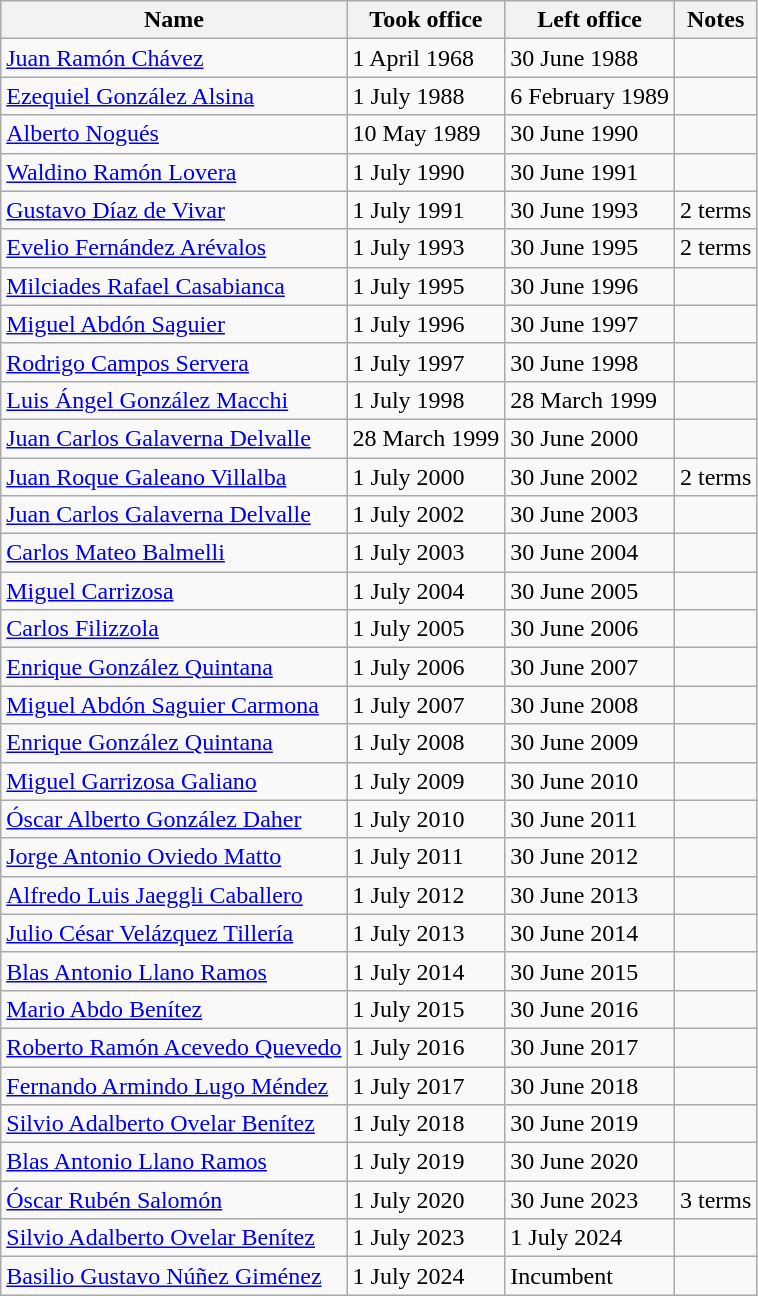<table class="wikitable">
<tr>
<th>Name</th>
<th>Took office</th>
<th>Left office</th>
<th>Notes</th>
</tr>
<tr>
<td><a href='#'>Juan Ramón Chávez</a></td>
<td>1 April 1968</td>
<td>30 June 1988</td>
<td></td>
</tr>
<tr>
<td><a href='#'>Ezequiel González Alsina</a></td>
<td>1 July 1988</td>
<td>6 February 1989</td>
<td></td>
</tr>
<tr>
<td><a href='#'>Alberto Nogués</a></td>
<td>10 May 1989</td>
<td>30 June 1990</td>
<td></td>
</tr>
<tr>
<td><a href='#'>Waldino Ramón Lovera</a></td>
<td>1 July 1990</td>
<td>30 June 1991</td>
<td></td>
</tr>
<tr>
<td><a href='#'>Gustavo Díaz de Vivar</a></td>
<td>1 July 1991</td>
<td>30 June 1993</td>
<td>2 terms</td>
</tr>
<tr>
<td><a href='#'>Evelio Fernández Arévalos</a></td>
<td>1 July 1993</td>
<td>30 June 1995</td>
<td>2 terms</td>
</tr>
<tr>
<td><a href='#'>Milciades Rafael Casabianca</a></td>
<td>1 July 1995</td>
<td>30 June 1996</td>
<td></td>
</tr>
<tr>
<td><a href='#'>Miguel Abdón Saguier</a></td>
<td>1 July 1996</td>
<td>30 June 1997</td>
<td></td>
</tr>
<tr>
<td><a href='#'>Rodrigo Campos Servera</a></td>
<td>1 July 1997</td>
<td>30 June 1998</td>
<td></td>
</tr>
<tr>
<td><a href='#'>Luis Ángel González Macchi</a></td>
<td>1 July 1998</td>
<td>28 March 1999</td>
<td></td>
</tr>
<tr>
<td><a href='#'>Juan Carlos Galaverna Delvalle</a></td>
<td>28 March 1999</td>
<td>30 June 2000</td>
<td></td>
</tr>
<tr>
<td><a href='#'>Juan Roque Galeano Villalba</a></td>
<td>1 July 2000</td>
<td>30 June 2002</td>
<td>2 terms</td>
</tr>
<tr>
<td><a href='#'>Juan Carlos Galaverna Delvalle</a></td>
<td>1 July 2002</td>
<td>30 June 2003</td>
<td></td>
</tr>
<tr>
<td><a href='#'>Carlos Mateo Balmelli</a></td>
<td>1 July 2003</td>
<td>30 June 2004</td>
<td></td>
</tr>
<tr>
<td><a href='#'>Miguel Carrizosa</a></td>
<td>1 July 2004</td>
<td>30 June 2005</td>
<td></td>
</tr>
<tr>
<td><a href='#'>Carlos Filizzola</a></td>
<td>1 July 2005</td>
<td>30 June 2006</td>
<td></td>
</tr>
<tr>
<td><a href='#'>Enrique González Quintana</a></td>
<td>1 July 2006</td>
<td>30 June 2007</td>
<td></td>
</tr>
<tr>
<td><a href='#'>Miguel Abdón Saguier Carmona</a></td>
<td>1 July 2007</td>
<td>30 June 2008</td>
<td></td>
</tr>
<tr>
<td><a href='#'>Enrique González Quintana</a></td>
<td>1 July 2008</td>
<td>30 June 2009</td>
<td></td>
</tr>
<tr>
<td><a href='#'>Miguel Garrizosa Galiano</a></td>
<td>1 July 2009</td>
<td>30 June 2010</td>
<td></td>
</tr>
<tr>
<td><a href='#'>Óscar Alberto González Daher</a></td>
<td>1 July 2010</td>
<td>30 June 2011</td>
<td></td>
</tr>
<tr>
<td><a href='#'>Jorge Antonio Oviedo Matto</a></td>
<td>1 July 2011</td>
<td>30 June 2012</td>
<td></td>
</tr>
<tr>
<td><a href='#'>Alfredo Luis Jaeggli Caballero</a></td>
<td>1 July 2012</td>
<td>30 June 2013</td>
<td></td>
</tr>
<tr>
<td><a href='#'>Julio César Velázquez Tillería</a></td>
<td>1 July 2013</td>
<td>30 June 2014</td>
<td></td>
</tr>
<tr>
<td><a href='#'>Blas Antonio Llano Ramos</a></td>
<td>1 July 2014</td>
<td>30 June 2015</td>
<td></td>
</tr>
<tr>
<td><a href='#'>Mario Abdo Benítez</a></td>
<td>1 July 2015</td>
<td>30 June 2016</td>
<td></td>
</tr>
<tr>
<td><a href='#'>Roberto Ramón Acevedo Quevedo</a></td>
<td>1 July 2016</td>
<td>30 June 2017</td>
<td></td>
</tr>
<tr>
<td><a href='#'>Fernando Armindo Lugo Méndez</a></td>
<td>1 July 2017</td>
<td>30 June 2018</td>
<td></td>
</tr>
<tr>
<td><a href='#'>Silvio Adalberto Ovelar Benítez</a></td>
<td>1 July 2018</td>
<td>30 June 2019</td>
<td></td>
</tr>
<tr>
<td><a href='#'>Blas Antonio Llano Ramos</a></td>
<td>1 July 2019</td>
<td>30 June 2020</td>
<td></td>
</tr>
<tr>
<td><a href='#'>Óscar Rubén Salomón</a></td>
<td>1 July 2020</td>
<td>30 June 2023</td>
<td>3 terms</td>
</tr>
<tr>
<td><a href='#'>Silvio Adalberto Ovelar Benítez</a></td>
<td>1 July 2023</td>
<td>1 July 2024</td>
<td></td>
</tr>
<tr>
<td><a href='#'>Basilio Gustavo Núñez Giménez</a></td>
<td>1 July 2024</td>
<td>Incumbent</td>
<td></td>
</tr>
</table>
